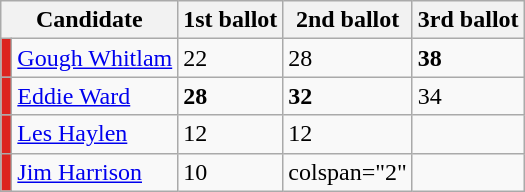<table class="wikitable">
<tr>
<th colspan="2">Candidate</th>
<th>1st ballot</th>
<th>2nd ballot</th>
<th>3rd ballot</th>
</tr>
<tr>
<td style="background:#DC241F"></td>
<td><a href='#'>Gough Whitlam</a></td>
<td>22</td>
<td>28</td>
<td><strong>38</strong></td>
</tr>
<tr>
<td style="background:#DC241F"></td>
<td><a href='#'>Eddie Ward</a></td>
<td><strong>28</strong></td>
<td><strong>32</strong></td>
<td>34</td>
</tr>
<tr>
<td style="background:#DC241F"></td>
<td><a href='#'>Les Haylen</a></td>
<td>12</td>
<td>12</td>
<td></td>
</tr>
<tr>
<td style="background:#DC241F"></td>
<td><a href='#'>Jim Harrison</a></td>
<td>10</td>
<td>colspan="2" </td>
</tr>
</table>
